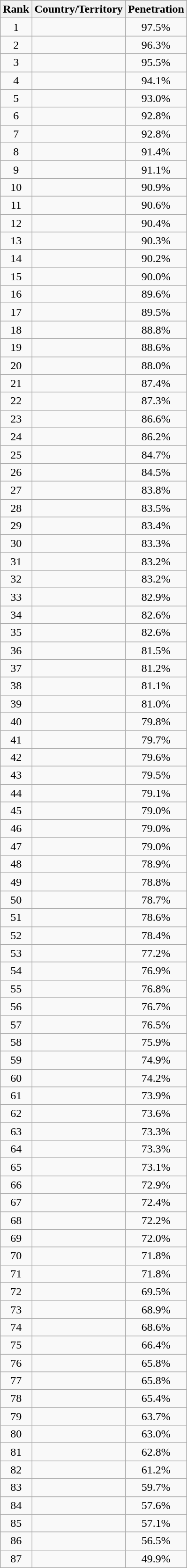<table class="wikitable sortable" style="font-size: 100%; text-align: center; width: 15%;">
<tr>
<th>Rank</th>
<th>Country/Territory</th>
<th>Penetration</th>
</tr>
<tr>
<td>1</td>
<td style="text-align: left"></td>
<td>97.5%</td>
</tr>
<tr>
<td>2</td>
<td style="text-align: left"></td>
<td>96.3%</td>
</tr>
<tr>
<td>3</td>
<td style="text-align: left"></td>
<td>95.5%</td>
</tr>
<tr>
<td>4</td>
<td style="text-align: left"></td>
<td>94.1%</td>
</tr>
<tr>
<td>5</td>
<td style="text-align: left"></td>
<td>93.0%</td>
</tr>
<tr>
<td>6</td>
<td style="text-align: left"></td>
<td>92.8%</td>
</tr>
<tr>
<td>7</td>
<td style="text-align: left"></td>
<td>92.8%</td>
</tr>
<tr>
<td>8</td>
<td style="text-align: left"></td>
<td>91.4%</td>
</tr>
<tr>
<td>9</td>
<td style="text-align: left"></td>
<td>91.1%</td>
</tr>
<tr>
<td>10</td>
<td style="text-align: left"></td>
<td>90.9%</td>
</tr>
<tr>
<td>11</td>
<td style="text-align: left"></td>
<td>90.6%</td>
</tr>
<tr>
<td>12</td>
<td style="text-align: left"></td>
<td>90.4%</td>
</tr>
<tr>
<td>13</td>
<td style="text-align: left"></td>
<td>90.3%</td>
</tr>
<tr>
<td>14</td>
<td style="text-align: left"></td>
<td>90.2%</td>
</tr>
<tr>
<td>15</td>
<td style="text-align: left"></td>
<td>90.0%</td>
</tr>
<tr>
<td>16</td>
<td style="text-align: left"></td>
<td>89.6%</td>
</tr>
<tr>
<td>17</td>
<td style="text-align: left"></td>
<td>89.5%</td>
</tr>
<tr>
<td>18</td>
<td style="text-align: left"></td>
<td>88.8%</td>
</tr>
<tr>
<td>19</td>
<td style="text-align: left"></td>
<td>88.6%</td>
</tr>
<tr>
<td>20</td>
<td style="text-align: left"></td>
<td>88.0%</td>
</tr>
<tr>
<td>21</td>
<td style="text-align: left"></td>
<td>87.4%</td>
</tr>
<tr>
<td>22</td>
<td style="text-align: left"></td>
<td>87.3%</td>
</tr>
<tr>
<td>23</td>
<td style="text-align: left"></td>
<td>86.6%</td>
</tr>
<tr>
<td>24</td>
<td style="text-align: left"></td>
<td>86.2%</td>
</tr>
<tr>
<td>25</td>
<td style="text-align: left"></td>
<td>84.7%</td>
</tr>
<tr>
<td>26</td>
<td style="text-align: left"></td>
<td>84.5%</td>
</tr>
<tr>
<td>27</td>
<td style="text-align: left"></td>
<td>83.8%</td>
</tr>
<tr>
<td>28</td>
<td style="text-align: left"></td>
<td>83.5%</td>
</tr>
<tr>
<td>29</td>
<td style="text-align: left"></td>
<td>83.4%</td>
</tr>
<tr>
<td>30</td>
<td style="text-align: left"></td>
<td>83.3%</td>
</tr>
<tr>
<td>31</td>
<td style="text-align: left"></td>
<td>83.2%</td>
</tr>
<tr>
<td>32</td>
<td style="text-align: left"></td>
<td>83.2%</td>
</tr>
<tr>
<td>33</td>
<td style="text-align: left"></td>
<td>82.9%</td>
</tr>
<tr>
<td>34</td>
<td style="text-align: left"></td>
<td>82.6%</td>
</tr>
<tr>
<td>35</td>
<td style="text-align: left"></td>
<td>82.6%</td>
</tr>
<tr>
<td>36</td>
<td style="text-align: left"></td>
<td>81.5%</td>
</tr>
<tr>
<td>37</td>
<td style="text-align: left"></td>
<td>81.2%</td>
</tr>
<tr>
<td>38</td>
<td style="text-align: left"></td>
<td>81.1%</td>
</tr>
<tr>
<td>39</td>
<td style="text-align: left"></td>
<td>81.0%</td>
</tr>
<tr>
<td>40</td>
<td style="text-align: left"></td>
<td>79.8%</td>
</tr>
<tr>
<td>41</td>
<td style="text-align: left"></td>
<td>79.7%</td>
</tr>
<tr>
<td>42</td>
<td style="text-align: left"></td>
<td>79.6%</td>
</tr>
<tr>
<td>43</td>
<td style="text-align: left"></td>
<td>79.5%</td>
</tr>
<tr>
<td>44</td>
<td style="text-align: left"></td>
<td>79.1%</td>
</tr>
<tr>
<td>45</td>
<td style="text-align: left"></td>
<td>79.0%</td>
</tr>
<tr>
<td>46</td>
<td style="text-align: left"></td>
<td>79.0%</td>
</tr>
<tr>
<td>47</td>
<td style="text-align: left"></td>
<td>79.0%</td>
</tr>
<tr>
<td>48</td>
<td style="text-align: left"></td>
<td>78.9%</td>
</tr>
<tr>
<td>49</td>
<td style="text-align: left"></td>
<td>78.8%</td>
</tr>
<tr>
<td>50</td>
<td style="text-align: left"></td>
<td>78.7%</td>
</tr>
<tr>
<td>51</td>
<td style="text-align: left"></td>
<td>78.6%</td>
</tr>
<tr>
<td>52</td>
<td style="text-align: left"></td>
<td>78.4%</td>
</tr>
<tr>
<td>53</td>
<td style="text-align: left"></td>
<td>77.2%</td>
</tr>
<tr>
<td>54</td>
<td style="text-align: left"></td>
<td>76.9%</td>
</tr>
<tr>
<td>55</td>
<td style="text-align: left"></td>
<td>76.8%</td>
</tr>
<tr>
<td>56</td>
<td style="text-align: left"></td>
<td>76.7%</td>
</tr>
<tr>
<td>57</td>
<td style="text-align: left"></td>
<td>76.5%</td>
</tr>
<tr>
<td>58</td>
<td style="text-align: left"></td>
<td>75.9%</td>
</tr>
<tr>
<td>59</td>
<td style="text-align: left"></td>
<td>74.9%</td>
</tr>
<tr>
<td>60</td>
<td style="text-align: left"></td>
<td>74.2%</td>
</tr>
<tr>
<td>61</td>
<td style="text-align: left"></td>
<td>73.9%</td>
</tr>
<tr>
<td>62</td>
<td style="text-align: left"></td>
<td>73.6%</td>
</tr>
<tr>
<td>63</td>
<td style="text-align: left"></td>
<td>73.3%</td>
</tr>
<tr>
<td>64</td>
<td style="text-align: left"></td>
<td>73.3%</td>
</tr>
<tr>
<td>65</td>
<td style="text-align: left"></td>
<td>73.1%</td>
</tr>
<tr>
<td>66</td>
<td style="text-align: left"></td>
<td>72.9%</td>
</tr>
<tr>
<td>67</td>
<td style="text-align: left"></td>
<td>72.4%</td>
</tr>
<tr>
<td>68</td>
<td style="text-align: left"></td>
<td>72.2%</td>
</tr>
<tr>
<td>69</td>
<td style="text-align: left"></td>
<td>72.0%</td>
</tr>
<tr>
<td>70</td>
<td style="text-align: left"></td>
<td>71.8%</td>
</tr>
<tr>
<td>71</td>
<td style="text-align: left"></td>
<td>71.8%</td>
</tr>
<tr>
<td>72</td>
<td style="text-align: left"></td>
<td>69.5%</td>
</tr>
<tr>
<td>73</td>
<td style="text-align: left"></td>
<td>68.9%</td>
</tr>
<tr>
<td>74</td>
<td style="text-align: left"></td>
<td>68.6%</td>
</tr>
<tr>
<td>75</td>
<td style="text-align: left"></td>
<td>66.4%</td>
</tr>
<tr>
<td>76</td>
<td style="text-align: left"></td>
<td>65.8%</td>
</tr>
<tr>
<td>77</td>
<td style="text-align: left"></td>
<td>65.8%</td>
</tr>
<tr>
<td>78</td>
<td style="text-align: left"></td>
<td>65.4%</td>
</tr>
<tr>
<td>79</td>
<td style="text-align: left"></td>
<td>63.7%</td>
</tr>
<tr>
<td>80</td>
<td style="text-align: left"></td>
<td>63.0%</td>
</tr>
<tr>
<td>81</td>
<td style="text-align: left"></td>
<td>62.8%</td>
</tr>
<tr>
<td>82</td>
<td style="text-align: left"></td>
<td>61.2%</td>
</tr>
<tr>
<td>83</td>
<td style="text-align: left"></td>
<td>59.7%</td>
</tr>
<tr>
<td>84</td>
<td style="text-align: left"></td>
<td>57.6%</td>
</tr>
<tr>
<td>85</td>
<td style="text-align: left"></td>
<td>57.1%</td>
</tr>
<tr>
<td>86</td>
<td style="text-align: left"></td>
<td>56.5%</td>
</tr>
<tr>
<td>87</td>
<td style="text-align: left"></td>
<td>49.9%</td>
</tr>
</table>
